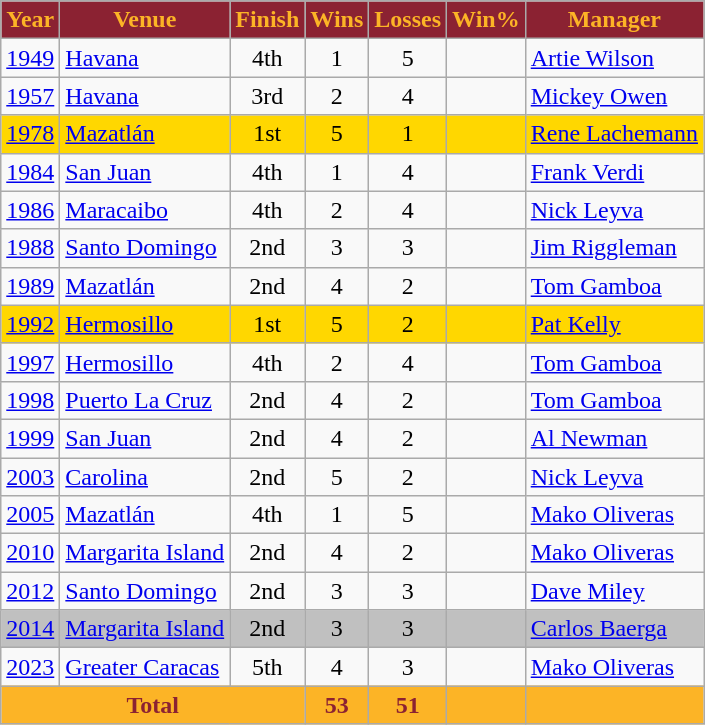<table class="wikitable sortable plainrowheaders" style="text-align:center;">
<tr>
<th scope="col" style="background-color:#8B2232; color:#FCB426;">Year</th>
<th scope="col" style="background-color:#8B2232; color:#FCB426;">Venue</th>
<th scope="col" style="background-color:#8B2232; color:#FCB426;">Finish</th>
<th scope="col" style="background-color:#8B2232; color:#FCB426;">Wins</th>
<th scope="col" style="background-color:#8B2232; color:#FCB426;">Losses</th>
<th scope="col" style="background-color:#8B2232; color:#FCB426;">Win%</th>
<th scope="col" style="background-color:#8B2232; color:#FCB426;">Manager</th>
</tr>
<tr>
<td><a href='#'>1949</a></td>
<td align=left> <a href='#'>Havana</a></td>
<td>4th</td>
<td>1</td>
<td>5</td>
<td></td>
<td align=left> <a href='#'>Artie Wilson</a></td>
</tr>
<tr>
<td><a href='#'>1957</a></td>
<td align=left> <a href='#'>Havana</a></td>
<td>3rd</td>
<td>2</td>
<td>4</td>
<td></td>
<td align=left> <a href='#'>Mickey Owen</a></td>
</tr>
<tr style="background:gold;">
<td><a href='#'>1978</a></td>
<td align=left> <a href='#'>Mazatlán</a></td>
<td>1st</td>
<td>5</td>
<td>1</td>
<td></td>
<td align=left> <a href='#'>Rene Lachemann</a></td>
</tr>
<tr>
<td><a href='#'>1984</a></td>
<td align=left> <a href='#'>San Juan</a></td>
<td>4th</td>
<td>1</td>
<td>4</td>
<td></td>
<td align=left> <a href='#'>Frank Verdi</a></td>
</tr>
<tr>
<td><a href='#'>1986</a></td>
<td align=left> <a href='#'>Maracaibo</a></td>
<td>4th</td>
<td>2</td>
<td>4</td>
<td></td>
<td align=left> <a href='#'>Nick Leyva</a></td>
</tr>
<tr>
<td><a href='#'>1988</a></td>
<td align=left> <a href='#'>Santo Domingo</a></td>
<td>2nd</td>
<td>3</td>
<td>3</td>
<td></td>
<td align=left> <a href='#'>Jim Riggleman</a></td>
</tr>
<tr>
<td><a href='#'>1989</a></td>
<td align=left> <a href='#'>Mazatlán</a></td>
<td>2nd</td>
<td>4</td>
<td>2</td>
<td></td>
<td align=left> <a href='#'>Tom Gamboa</a></td>
</tr>
<tr style="background:gold;">
<td><a href='#'>1992</a></td>
<td align=left> <a href='#'>Hermosillo</a></td>
<td>1st</td>
<td>5</td>
<td>2</td>
<td></td>
<td align=left> <a href='#'>Pat Kelly</a></td>
</tr>
<tr>
<td><a href='#'>1997</a></td>
<td align=left> <a href='#'>Hermosillo</a></td>
<td>4th</td>
<td>2</td>
<td>4</td>
<td></td>
<td align=left> <a href='#'>Tom Gamboa</a></td>
</tr>
<tr>
<td><a href='#'>1998</a></td>
<td align=left> <a href='#'>Puerto La Cruz</a></td>
<td>2nd</td>
<td>4</td>
<td>2</td>
<td></td>
<td align=left> <a href='#'>Tom Gamboa</a></td>
</tr>
<tr>
<td><a href='#'>1999</a></td>
<td align=left> <a href='#'>San Juan</a></td>
<td>2nd</td>
<td>4</td>
<td>2</td>
<td></td>
<td align=left> <a href='#'>Al Newman</a></td>
</tr>
<tr>
<td><a href='#'>2003</a></td>
<td align=left> <a href='#'>Carolina</a></td>
<td>2nd</td>
<td>5</td>
<td>2</td>
<td></td>
<td align=left> <a href='#'>Nick Leyva</a></td>
</tr>
<tr>
<td><a href='#'>2005</a></td>
<td align=left> <a href='#'>Mazatlán</a></td>
<td>4th</td>
<td>1</td>
<td>5</td>
<td></td>
<td align=left> <a href='#'>Mako Oliveras</a></td>
</tr>
<tr>
<td><a href='#'>2010</a></td>
<td align=left> <a href='#'>Margarita Island</a></td>
<td>2nd</td>
<td>4</td>
<td>2</td>
<td></td>
<td align=left> <a href='#'>Mako Oliveras</a></td>
</tr>
<tr>
<td><a href='#'>2012</a></td>
<td align=left> <a href='#'>Santo Domingo</a></td>
<td>2nd</td>
<td>3</td>
<td>3</td>
<td></td>
<td align=left> <a href='#'>Dave Miley</a></td>
</tr>
<tr style="background:silver;">
<td><a href='#'>2014</a></td>
<td align=left> <a href='#'>Margarita Island</a></td>
<td>2nd</td>
<td>3</td>
<td>3</td>
<td></td>
<td align=left> <a href='#'>Carlos Baerga</a></td>
</tr>
<tr>
<td><a href='#'>2023</a></td>
<td align=left> <a href='#'>Greater Caracas</a></td>
<td>5th</td>
<td>4</td>
<td>3</td>
<td></td>
<td align=left> <a href='#'>Mako Oliveras</a></td>
</tr>
<tr style="text-align:center; background-color:#FCB426; color:#8B2232;">
<td colspan="3"><strong>Total</strong></td>
<td><strong>53</strong></td>
<td><strong>51</strong></td>
<td><strong></strong></td>
<td></td>
</tr>
</table>
